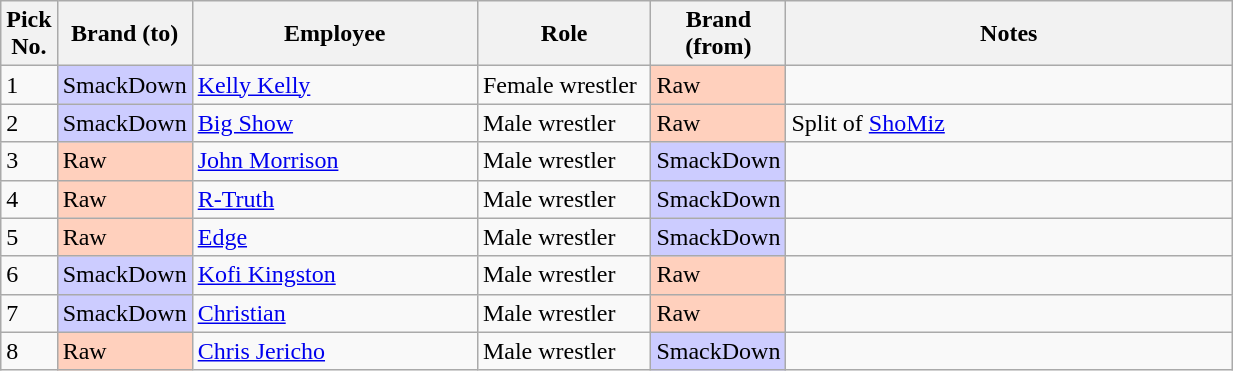<table class="wikitable sortable" style="width: 65%">
<tr>
<th width=0%>Pick No.</th>
<th width=10%>Brand (to)</th>
<th width=25%>Employee</th>
<th width=15%>Role</th>
<th width=10%>Brand (from)</th>
<th width=40% class="unsortable">Notes</th>
</tr>
<tr>
<td>1</td>
<td style="background:#ccf">SmackDown</td>
<td><a href='#'>Kelly Kelly</a></td>
<td>Female wrestler</td>
<td style="background: #ffd0bd">Raw</td>
<td></td>
</tr>
<tr>
<td>2</td>
<td style="background:#ccf">SmackDown</td>
<td><a href='#'>Big Show</a></td>
<td>Male wrestler</td>
<td style="background: #ffd0bd">Raw</td>
<td>Split of <a href='#'>ShoMiz</a></td>
</tr>
<tr>
<td>3</td>
<td style="background: #ffd0bd">Raw</td>
<td><a href='#'>John Morrison</a></td>
<td>Male wrestler</td>
<td style="background:#ccf">SmackDown</td>
<td></td>
</tr>
<tr>
<td>4</td>
<td style="background: #ffd0bd">Raw</td>
<td><a href='#'>R-Truth</a></td>
<td>Male wrestler</td>
<td style="background:#ccf">SmackDown</td>
<td></td>
</tr>
<tr>
<td>5</td>
<td style="background: #ffd0bd">Raw</td>
<td><a href='#'>Edge</a></td>
<td>Male wrestler</td>
<td style="background:#ccf">SmackDown</td>
<td></td>
</tr>
<tr>
<td>6</td>
<td style="background:#ccf">SmackDown</td>
<td><a href='#'>Kofi Kingston</a></td>
<td>Male wrestler</td>
<td style="background: #ffd0bd">Raw</td>
<td></td>
</tr>
<tr>
<td>7</td>
<td style="background:#ccf">SmackDown</td>
<td><a href='#'>Christian</a></td>
<td>Male wrestler</td>
<td style="background: #ffd0bd">Raw</td>
<td></td>
</tr>
<tr>
<td>8</td>
<td style="background: #ffd0bd">Raw</td>
<td><a href='#'>Chris Jericho</a></td>
<td>Male wrestler</td>
<td style="background:#ccf">SmackDown</td>
<td></td>
</tr>
</table>
